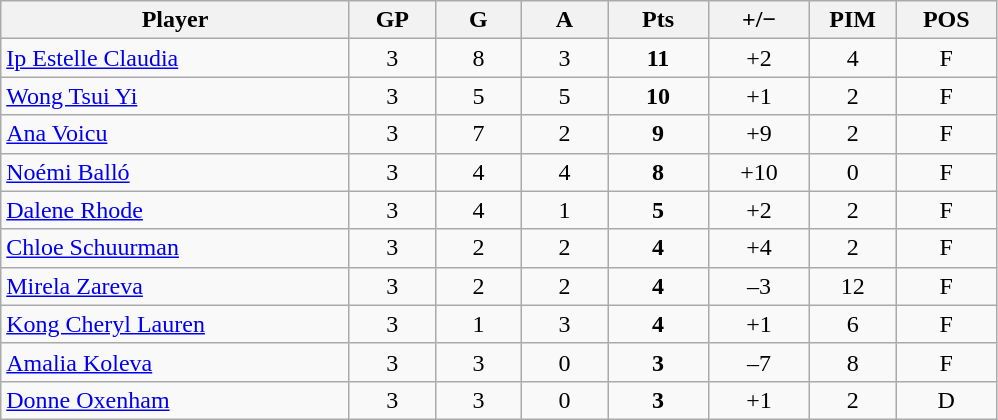<table class="wikitable sortable" style="text-align:center;">
<tr>
<th style="width:225px;">Player</th>
<th style="width:50px;">GP</th>
<th style="width:50px;">G</th>
<th style="width:50px;">A</th>
<th style="width:60px;">Pts</th>
<th style="width:60px;">+/−</th>
<th style="width:50px;">PIM</th>
<th style="width:60px;">POS</th>
</tr>
<tr>
<td style="text-align:left;"> <a href='#'>Ip Estelle Claudia</a></td>
<td>3</td>
<td>8</td>
<td>3</td>
<td><strong>11</strong></td>
<td>+2</td>
<td>4</td>
<td>F</td>
</tr>
<tr>
<td style="text-align:left;"> <a href='#'>Wong Tsui Yi</a></td>
<td>3</td>
<td>5</td>
<td>5</td>
<td><strong>10</strong></td>
<td>+1</td>
<td>2</td>
<td>F</td>
</tr>
<tr>
<td style="text-align:left;"> <a href='#'>Ana Voicu</a></td>
<td>3</td>
<td>7</td>
<td>2</td>
<td><strong>9</strong></td>
<td>+9</td>
<td>2</td>
<td>F</td>
</tr>
<tr>
<td style="text-align:left;"> <a href='#'>Noémi Balló</a></td>
<td>3</td>
<td>4</td>
<td>4</td>
<td><strong>8</strong></td>
<td>+10</td>
<td>0</td>
<td>F</td>
</tr>
<tr>
<td style="text-align:left;"> <a href='#'>Dalene Rhode</a></td>
<td>3</td>
<td>4</td>
<td>1</td>
<td><strong>5</strong></td>
<td>+2</td>
<td>2</td>
<td>F</td>
</tr>
<tr>
<td style="text-align:left;"> <a href='#'>Chloe Schuurman</a></td>
<td>3</td>
<td>2</td>
<td>2</td>
<td><strong>4</strong></td>
<td>+4</td>
<td>2</td>
<td>F</td>
</tr>
<tr>
<td style="text-align:left;"> <a href='#'>Mirela Zareva</a></td>
<td>3</td>
<td>2</td>
<td>2</td>
<td><strong>4</strong></td>
<td>–3</td>
<td>12</td>
<td>F</td>
</tr>
<tr>
<td style="text-align:left;"> <a href='#'>Kong Cheryl Lauren</a></td>
<td>3</td>
<td>1</td>
<td>3</td>
<td><strong>4</strong></td>
<td>+1</td>
<td>6</td>
<td>F</td>
</tr>
<tr>
<td style="text-align:left;"> <a href='#'>Amalia Koleva</a></td>
<td>3</td>
<td>3</td>
<td>0</td>
<td><strong>3</strong></td>
<td>–7</td>
<td>8</td>
<td>F</td>
</tr>
<tr>
<td style="text-align:left;"> <a href='#'>Donne Oxenham</a></td>
<td>3</td>
<td>3</td>
<td>0</td>
<td><strong>3</strong></td>
<td>+1</td>
<td>2</td>
<td>D</td>
</tr>
</table>
